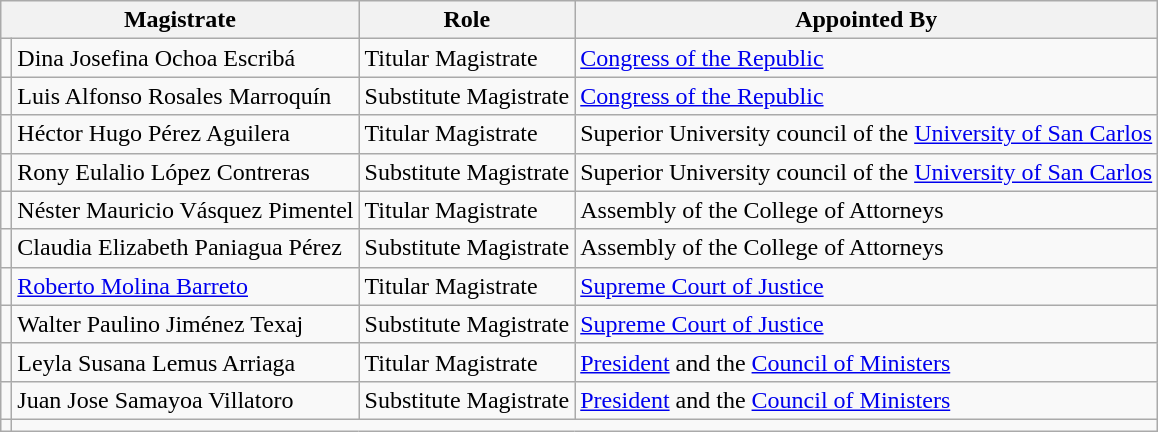<table class="wikitable" width="%">
<tr>
<th colspan="2">Magistrate</th>
<th>Role</th>
<th>Appointed By</th>
</tr>
<tr>
<td></td>
<td>Dina Josefina Ochoa Escribá</td>
<td>Titular Magistrate</td>
<td><a href='#'>Congress of the Republic</a></td>
</tr>
<tr>
<td></td>
<td>Luis Alfonso Rosales Marroquín</td>
<td>Substitute Magistrate</td>
<td><a href='#'>Congress of the Republic</a></td>
</tr>
<tr>
<td></td>
<td>Héctor Hugo Pérez Aguilera</td>
<td>Titular Magistrate</td>
<td>Superior University council of the <a href='#'>University of San Carlos</a></td>
</tr>
<tr>
<td></td>
<td>Rony Eulalio López Contreras</td>
<td>Substitute Magistrate</td>
<td>Superior University council of the <a href='#'>University of San Carlos</a></td>
</tr>
<tr>
<td></td>
<td>Néster Mauricio Vásquez Pimentel</td>
<td>Titular Magistrate</td>
<td>Assembly of the College of Attorneys</td>
</tr>
<tr>
<td></td>
<td>Claudia Elizabeth Paniagua Pérez</td>
<td>Substitute Magistrate</td>
<td>Assembly of the College of Attorneys</td>
</tr>
<tr>
<td></td>
<td><a href='#'>Roberto Molina Barreto</a></td>
<td>Titular Magistrate</td>
<td><a href='#'>Supreme Court of Justice</a></td>
</tr>
<tr>
<td></td>
<td>Walter Paulino Jiménez Texaj</td>
<td>Substitute Magistrate</td>
<td><a href='#'>Supreme Court of Justice</a></td>
</tr>
<tr>
<td></td>
<td>Leyla Susana Lemus Arriaga</td>
<td>Titular Magistrate</td>
<td><a href='#'>President</a> and the <a href='#'>Council of Ministers</a></td>
</tr>
<tr>
<td></td>
<td>Juan Jose Samayoa Villatoro</td>
<td>Substitute Magistrate</td>
<td><a href='#'>President</a> and the <a href='#'>Council of Ministers</a></td>
</tr>
<tr>
<td></td>
</tr>
</table>
